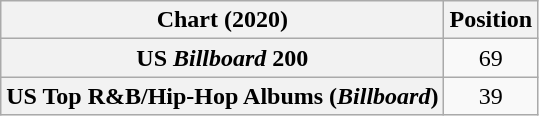<table class="wikitable sortable plainrowheaders" style="text-align:center">
<tr>
<th scope="col">Chart (2020)</th>
<th scope="col">Position</th>
</tr>
<tr>
<th scope="row">US <em>Billboard</em> 200</th>
<td>69</td>
</tr>
<tr>
<th scope="row">US Top R&B/Hip-Hop Albums (<em>Billboard</em>)</th>
<td>39</td>
</tr>
</table>
